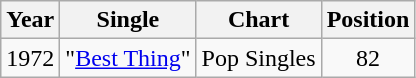<table class="wikitable sortable plainrowheaders" style="text-align:center;">
<tr>
<th>Year</th>
<th>Single</th>
<th>Chart</th>
<th>Position</th>
</tr>
<tr>
<td>1972</td>
<td>"<a href='#'>Best Thing</a>"</td>
<td>Pop Singles</td>
<td align="center">82</td>
</tr>
</table>
